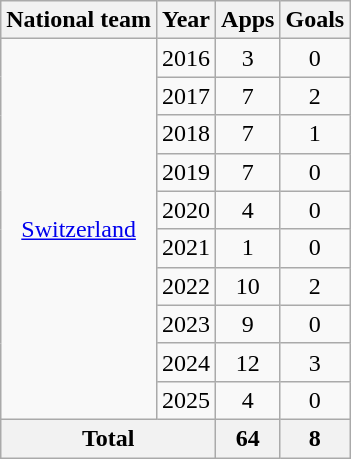<table class="wikitable" style="text-align:center">
<tr>
<th>National team</th>
<th>Year</th>
<th>Apps</th>
<th>Goals</th>
</tr>
<tr>
<td rowspan="10"><a href='#'>Switzerland</a></td>
<td>2016</td>
<td>3</td>
<td>0</td>
</tr>
<tr>
<td>2017</td>
<td>7</td>
<td>2</td>
</tr>
<tr>
<td>2018</td>
<td>7</td>
<td>1</td>
</tr>
<tr>
<td>2019</td>
<td>7</td>
<td>0</td>
</tr>
<tr>
<td>2020</td>
<td>4</td>
<td>0</td>
</tr>
<tr>
<td>2021</td>
<td>1</td>
<td>0</td>
</tr>
<tr>
<td>2022</td>
<td>10</td>
<td>2</td>
</tr>
<tr>
<td>2023</td>
<td>9</td>
<td>0</td>
</tr>
<tr>
<td>2024</td>
<td>12</td>
<td>3</td>
</tr>
<tr>
<td>2025</td>
<td>4</td>
<td>0</td>
</tr>
<tr>
<th colspan="2">Total</th>
<th>64</th>
<th>8</th>
</tr>
</table>
